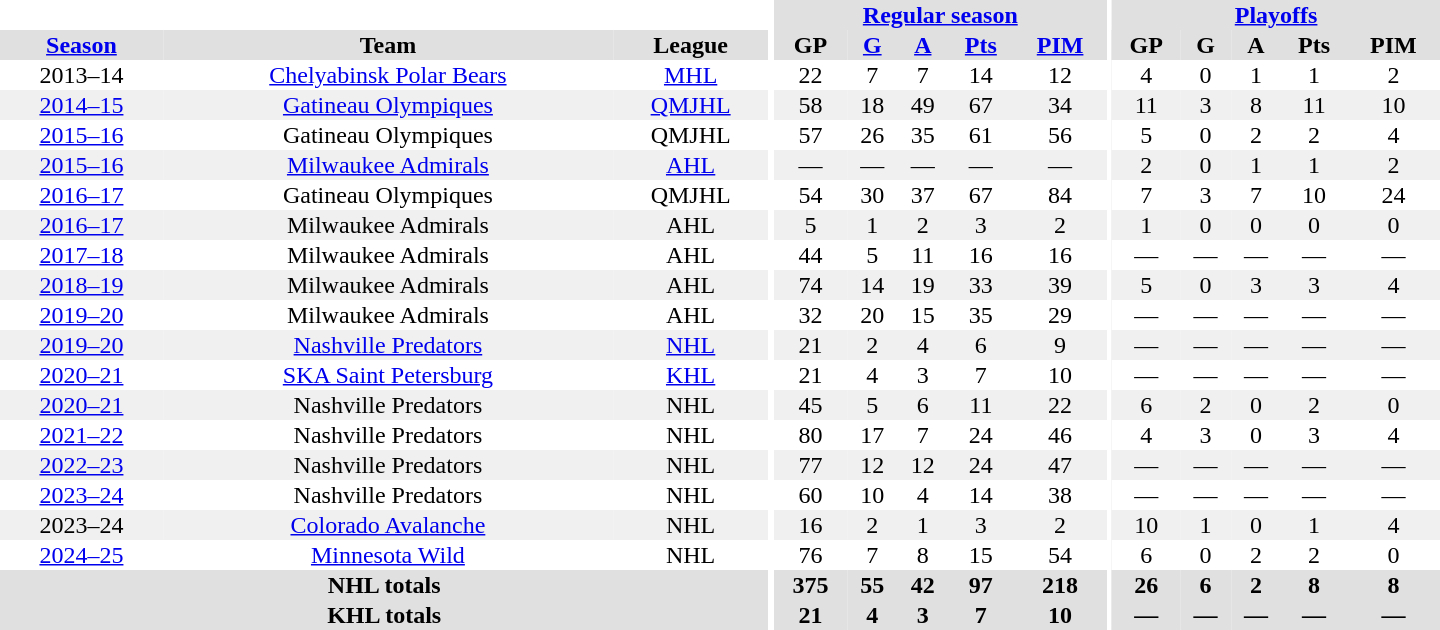<table border="0" cellpadding="1" cellspacing="0" style="text-align:center; width:60em">
<tr bgcolor="#e0e0e0">
<th colspan="3" bgcolor="#ffffff"></th>
<th rowspan="99" bgcolor="#ffffff"></th>
<th colspan="5"><a href='#'>Regular season</a></th>
<th rowspan="99" bgcolor="#ffffff"></th>
<th colspan="5"><a href='#'>Playoffs</a></th>
</tr>
<tr bgcolor="#e0e0e0">
<th><a href='#'>Season</a></th>
<th>Team</th>
<th>League</th>
<th>GP</th>
<th><a href='#'>G</a></th>
<th><a href='#'>A</a></th>
<th><a href='#'>Pts</a></th>
<th><a href='#'>PIM</a></th>
<th>GP</th>
<th>G</th>
<th>A</th>
<th>Pts</th>
<th>PIM</th>
</tr>
<tr>
<td>2013–14</td>
<td><a href='#'>Chelyabinsk Polar Bears</a></td>
<td><a href='#'>MHL</a></td>
<td>22</td>
<td>7</td>
<td>7</td>
<td>14</td>
<td>12</td>
<td>4</td>
<td>0</td>
<td>1</td>
<td>1</td>
<td>2</td>
</tr>
<tr bgcolor="#f0f0f0">
<td><a href='#'>2014–15</a></td>
<td><a href='#'>Gatineau Olympiques</a></td>
<td><a href='#'>QMJHL</a></td>
<td>58</td>
<td>18</td>
<td>49</td>
<td>67</td>
<td>34</td>
<td>11</td>
<td>3</td>
<td>8</td>
<td>11</td>
<td>10</td>
</tr>
<tr>
<td><a href='#'>2015–16</a></td>
<td>Gatineau Olympiques</td>
<td>QMJHL</td>
<td>57</td>
<td>26</td>
<td>35</td>
<td>61</td>
<td>56</td>
<td>5</td>
<td>0</td>
<td>2</td>
<td>2</td>
<td>4</td>
</tr>
<tr bgcolor="#f0f0f0">
<td><a href='#'>2015–16</a></td>
<td><a href='#'>Milwaukee Admirals</a></td>
<td><a href='#'>AHL</a></td>
<td>—</td>
<td>—</td>
<td>—</td>
<td>—</td>
<td>—</td>
<td>2</td>
<td>0</td>
<td>1</td>
<td>1</td>
<td>2</td>
</tr>
<tr>
<td><a href='#'>2016–17</a></td>
<td>Gatineau Olympiques</td>
<td>QMJHL</td>
<td>54</td>
<td>30</td>
<td>37</td>
<td>67</td>
<td>84</td>
<td>7</td>
<td>3</td>
<td>7</td>
<td>10</td>
<td>24</td>
</tr>
<tr bgcolor="#f0f0f0">
<td><a href='#'>2016–17</a></td>
<td>Milwaukee Admirals</td>
<td>AHL</td>
<td>5</td>
<td>1</td>
<td>2</td>
<td>3</td>
<td>2</td>
<td>1</td>
<td>0</td>
<td>0</td>
<td>0</td>
<td>0</td>
</tr>
<tr>
<td><a href='#'>2017–18</a></td>
<td>Milwaukee Admirals</td>
<td>AHL</td>
<td>44</td>
<td>5</td>
<td>11</td>
<td>16</td>
<td>16</td>
<td>—</td>
<td>—</td>
<td>—</td>
<td>—</td>
<td>—</td>
</tr>
<tr bgcolor="#f0f0f0">
<td><a href='#'>2018–19</a></td>
<td>Milwaukee Admirals</td>
<td>AHL</td>
<td>74</td>
<td>14</td>
<td>19</td>
<td>33</td>
<td>39</td>
<td>5</td>
<td>0</td>
<td>3</td>
<td>3</td>
<td>4</td>
</tr>
<tr>
<td><a href='#'>2019–20</a></td>
<td>Milwaukee Admirals</td>
<td>AHL</td>
<td>32</td>
<td>20</td>
<td>15</td>
<td>35</td>
<td>29</td>
<td>—</td>
<td>—</td>
<td>—</td>
<td>—</td>
<td>—</td>
</tr>
<tr bgcolor="#f0f0f0">
<td><a href='#'>2019–20</a></td>
<td><a href='#'>Nashville Predators</a></td>
<td><a href='#'>NHL</a></td>
<td>21</td>
<td>2</td>
<td>4</td>
<td>6</td>
<td>9</td>
<td>—</td>
<td>—</td>
<td>—</td>
<td>—</td>
<td>—</td>
</tr>
<tr>
<td><a href='#'>2020–21</a></td>
<td><a href='#'>SKA Saint Petersburg</a></td>
<td><a href='#'>KHL</a></td>
<td>21</td>
<td>4</td>
<td>3</td>
<td>7</td>
<td>10</td>
<td>—</td>
<td>—</td>
<td>—</td>
<td>—</td>
<td>—</td>
</tr>
<tr bgcolor="#f0f0f0">
<td><a href='#'>2020–21</a></td>
<td>Nashville Predators</td>
<td>NHL</td>
<td>45</td>
<td>5</td>
<td>6</td>
<td>11</td>
<td>22</td>
<td>6</td>
<td>2</td>
<td>0</td>
<td>2</td>
<td>0</td>
</tr>
<tr>
<td><a href='#'>2021–22</a></td>
<td>Nashville Predators</td>
<td>NHL</td>
<td>80</td>
<td>17</td>
<td>7</td>
<td>24</td>
<td>46</td>
<td>4</td>
<td>3</td>
<td>0</td>
<td>3</td>
<td>4</td>
</tr>
<tr bgcolor="#f0f0f0">
<td><a href='#'>2022–23</a></td>
<td>Nashville Predators</td>
<td>NHL</td>
<td>77</td>
<td>12</td>
<td>12</td>
<td>24</td>
<td>47</td>
<td>—</td>
<td>—</td>
<td>—</td>
<td>—</td>
<td>—</td>
</tr>
<tr>
<td><a href='#'>2023–24</a></td>
<td>Nashville Predators</td>
<td>NHL</td>
<td>60</td>
<td>10</td>
<td>4</td>
<td>14</td>
<td>38</td>
<td>—</td>
<td>—</td>
<td>—</td>
<td>—</td>
<td>—</td>
</tr>
<tr bgcolor="#f0f0f0">
<td>2023–24</td>
<td><a href='#'>Colorado Avalanche</a></td>
<td>NHL</td>
<td>16</td>
<td>2</td>
<td>1</td>
<td>3</td>
<td>2</td>
<td>10</td>
<td>1</td>
<td>0</td>
<td>1</td>
<td>4</td>
</tr>
<tr>
<td><a href='#'>2024–25</a></td>
<td><a href='#'>Minnesota Wild</a></td>
<td>NHL</td>
<td>76</td>
<td>7</td>
<td>8</td>
<td>15</td>
<td>54</td>
<td>6</td>
<td>0</td>
<td>2</td>
<td>2</td>
<td>0</td>
</tr>
<tr bgcolor="#e0e0e0">
<th colspan="3">NHL totals</th>
<th>375</th>
<th>55</th>
<th>42</th>
<th>97</th>
<th>218</th>
<th>26</th>
<th>6</th>
<th>2</th>
<th>8</th>
<th>8</th>
</tr>
<tr bgcolor="#e0e0e0">
<th colspan="3">KHL totals</th>
<th>21</th>
<th>4</th>
<th>3</th>
<th>7</th>
<th>10</th>
<th>—</th>
<th>—</th>
<th>—</th>
<th>—</th>
<th>—</th>
</tr>
</table>
